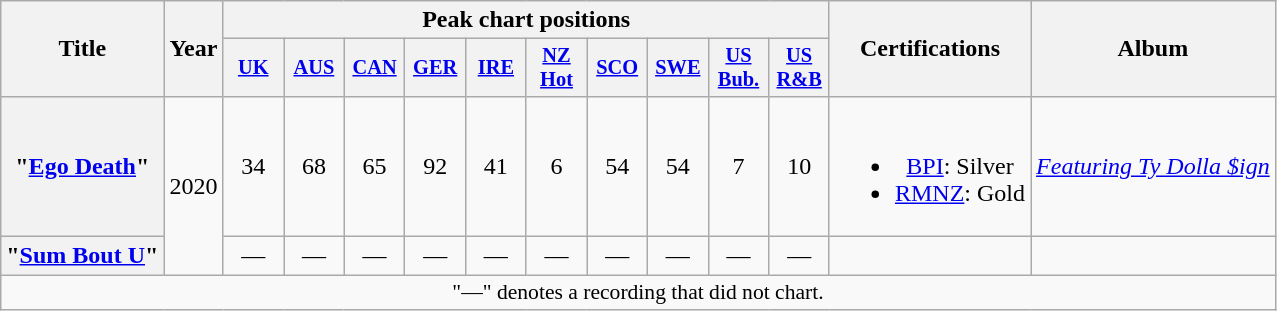<table class="wikitable plainrowheaders" style="text-align:center;">
<tr>
<th scope="col" rowspan="2">Title</th>
<th scope="col" rowspan="2">Year</th>
<th scope="col" colspan="10">Peak chart positions</th>
<th scope="col" rowspan="2">Certifications</th>
<th scope="col" rowspan="2">Album</th>
</tr>
<tr>
<th scope="col" style="width:2.5em;font-size:85%;"><a href='#'>UK</a><br></th>
<th scope="col" style="width:2.5em;font-size:85%;"><a href='#'>AUS</a><br></th>
<th scope="col" style="width:2.5em;font-size:85%;"><a href='#'>CAN</a><br></th>
<th scope="col" style="width:2.5em;font-size:85%;"><a href='#'>GER</a><br></th>
<th scope="col" style="width:2.5em;font-size:85%;"><a href='#'>IRE</a><br></th>
<th scope="col" style="width:2.5em;font-size:85%;"><a href='#'>NZ<br>Hot</a><br></th>
<th scope="col" style="width:2.5em;font-size:85%;"><a href='#'>SCO</a><br></th>
<th scope="col" style="width:2.5em;font-size:85%;"><a href='#'>SWE</a><br></th>
<th scope="col" style="width:2.5em;font-size:85%;"><a href='#'>US<br>Bub.</a><br></th>
<th scope="col" style="width:2.5em;font-size:85%;"><a href='#'>US<br>R&B</a><br></th>
</tr>
<tr>
<th scope="row">"<a href='#'>Ego Death</a>"<br></th>
<td rowspan="2">2020</td>
<td>34</td>
<td>68</td>
<td>65</td>
<td>92</td>
<td>41</td>
<td>6</td>
<td>54</td>
<td>54</td>
<td>7</td>
<td>10</td>
<td><br><ul><li><a href='#'>BPI</a>: Silver</li><li><a href='#'>RMNZ</a>: Gold</li></ul></td>
<td><em><a href='#'>Featuring Ty Dolla $ign</a></em></td>
</tr>
<tr>
<th scope="row">"<a href='#'>Sum Bout U</a>"<br></th>
<td>—</td>
<td>—</td>
<td>—</td>
<td>—</td>
<td>—</td>
<td>—</td>
<td>—</td>
<td>—</td>
<td>—</td>
<td>—</td>
<td></td>
<td></td>
</tr>
<tr>
<td colspan="14" style="font-size:90%">"—" denotes a recording that did not chart.</td>
</tr>
</table>
